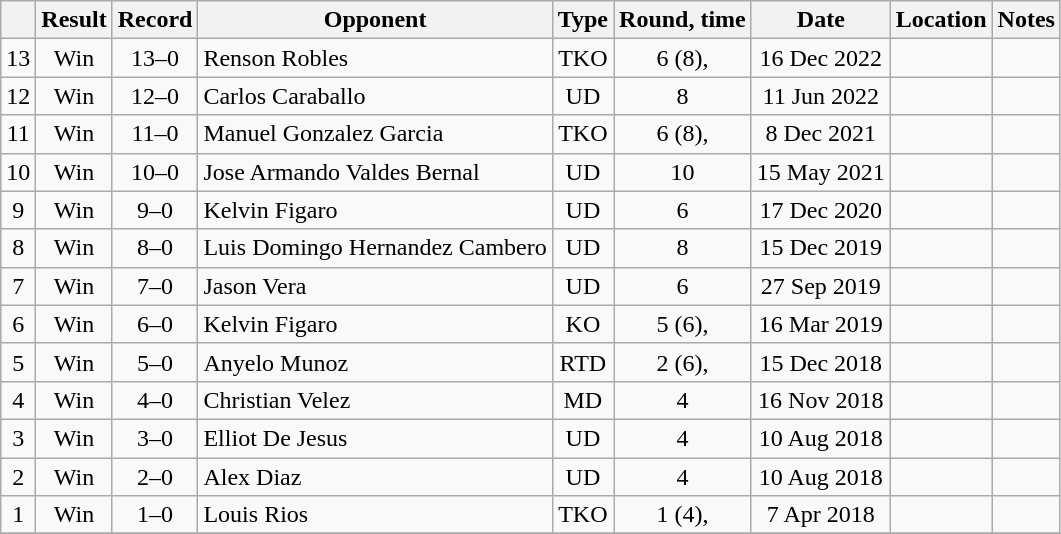<table class="wikitable" style="text-align:center">
<tr>
<th></th>
<th>Result</th>
<th>Record</th>
<th>Opponent</th>
<th>Type</th>
<th>Round, time</th>
<th>Date</th>
<th>Location</th>
<th>Notes</th>
</tr>
<tr>
<td>13</td>
<td>Win</td>
<td>13–0</td>
<td align=left>Renson Robles</td>
<td>TKO</td>
<td>6 (8), </td>
<td>16 Dec 2022</td>
<td align=left></td>
<td></td>
</tr>
<tr>
<td>12</td>
<td>Win</td>
<td>12–0</td>
<td align=left>Carlos Caraballo</td>
<td>UD</td>
<td>8</td>
<td>11 Jun 2022</td>
<td align=left></td>
<td></td>
</tr>
<tr>
<td>11</td>
<td>Win</td>
<td>11–0</td>
<td align=left>Manuel Gonzalez Garcia</td>
<td>TKO</td>
<td>6 (8), </td>
<td>8 Dec 2021</td>
<td align=left></td>
<td></td>
</tr>
<tr>
<td>10</td>
<td>Win</td>
<td>10–0</td>
<td align=left>Jose Armando Valdes Bernal</td>
<td>UD</td>
<td>10</td>
<td>15 May 2021</td>
<td align=left></td>
<td align=left></td>
</tr>
<tr>
<td>9</td>
<td>Win</td>
<td>9–0</td>
<td align=left>Kelvin Figaro</td>
<td>UD</td>
<td>6</td>
<td>17 Dec 2020</td>
<td align=left></td>
<td></td>
</tr>
<tr>
<td>8</td>
<td>Win</td>
<td>8–0</td>
<td align=left>Luis Domingo Hernandez Cambero</td>
<td>UD</td>
<td>8</td>
<td>15 Dec 2019</td>
<td align=left></td>
<td></td>
</tr>
<tr>
<td>7</td>
<td>Win</td>
<td>7–0</td>
<td align=left>Jason Vera</td>
<td>UD</td>
<td>6</td>
<td>27 Sep 2019</td>
<td align=left></td>
<td></td>
</tr>
<tr>
<td>6</td>
<td>Win</td>
<td>6–0</td>
<td align=left>Kelvin Figaro</td>
<td>KO</td>
<td>5 (6), </td>
<td>16 Mar 2019</td>
<td align=left></td>
<td></td>
</tr>
<tr>
<td>5</td>
<td>Win</td>
<td>5–0</td>
<td align=left>Anyelo Munoz</td>
<td>RTD</td>
<td>2 (6), </td>
<td>15 Dec 2018</td>
<td align=left></td>
<td></td>
</tr>
<tr>
<td>4</td>
<td>Win</td>
<td>4–0</td>
<td align=left>Christian Velez</td>
<td>MD</td>
<td>4</td>
<td>16 Nov 2018</td>
<td align=left></td>
<td></td>
</tr>
<tr>
<td>3</td>
<td>Win</td>
<td>3–0</td>
<td align=left>Elliot De Jesus</td>
<td>UD</td>
<td>4</td>
<td>10 Aug 2018</td>
<td align=left></td>
<td></td>
</tr>
<tr>
<td>2</td>
<td>Win</td>
<td>2–0</td>
<td align=left>Alex Diaz</td>
<td>UD</td>
<td>4</td>
<td>10 Aug 2018</td>
<td align=left></td>
<td></td>
</tr>
<tr>
<td>1</td>
<td>Win</td>
<td>1–0</td>
<td align=left>Louis Rios</td>
<td>TKO</td>
<td>1 (4), </td>
<td>7 Apr 2018</td>
<td align=left></td>
<td></td>
</tr>
<tr>
</tr>
</table>
